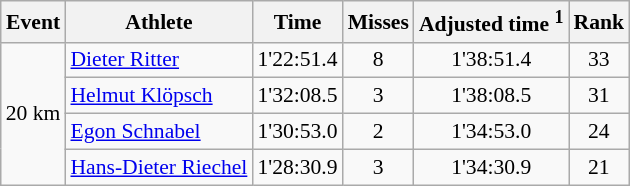<table class="wikitable" style="font-size:90%">
<tr>
<th>Event</th>
<th>Athlete</th>
<th>Time</th>
<th>Misses</th>
<th>Adjusted time <sup>1</sup></th>
<th>Rank</th>
</tr>
<tr>
<td rowspan="4">20 km</td>
<td><a href='#'>Dieter Ritter</a></td>
<td align="center">1'22:51.4</td>
<td align="center">8</td>
<td align="center">1'38:51.4</td>
<td align="center">33</td>
</tr>
<tr>
<td><a href='#'>Helmut Klöpsch</a></td>
<td align="center">1'32:08.5</td>
<td align="center">3</td>
<td align="center">1'38:08.5</td>
<td align="center">31</td>
</tr>
<tr>
<td><a href='#'>Egon Schnabel</a></td>
<td align="center">1'30:53.0</td>
<td align="center">2</td>
<td align="center">1'34:53.0</td>
<td align="center">24</td>
</tr>
<tr>
<td><a href='#'>Hans-Dieter Riechel</a></td>
<td align="center">1'28:30.9</td>
<td align="center">3</td>
<td align="center">1'34:30.9</td>
<td align="center">21</td>
</tr>
</table>
